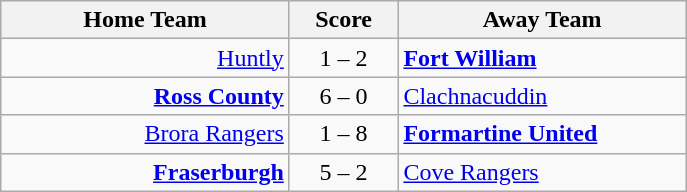<table class="wikitable" style="border-collapse: collapse;">
<tr>
<th align="right" width="185">Home Team</th>
<th align="center" width="65"> Score </th>
<th align="left" width="185">Away Team</th>
</tr>
<tr>
<td style="text-align: right;"><a href='#'>Huntly</a></td>
<td style="text-align: center;">1 – 2</td>
<td style="text-align: left;"><strong><a href='#'>Fort William</a></strong></td>
</tr>
<tr>
<td style="text-align: right;"><strong><a href='#'>Ross County</a></strong></td>
<td style="text-align: center;">6 – 0</td>
<td style="text-align: left;"><a href='#'>Clachnacuddin</a></td>
</tr>
<tr>
<td style="text-align: right;"><a href='#'>Brora Rangers</a></td>
<td style="text-align: center;">1 – 8</td>
<td style="text-align: left;"><strong><a href='#'>Formartine United</a></strong></td>
</tr>
<tr>
<td style="text-align: right;"><strong><a href='#'>Fraserburgh</a></strong></td>
<td style="text-align: center;">5 – 2</td>
<td style="text-align: left;"><a href='#'>Cove Rangers</a></td>
</tr>
</table>
